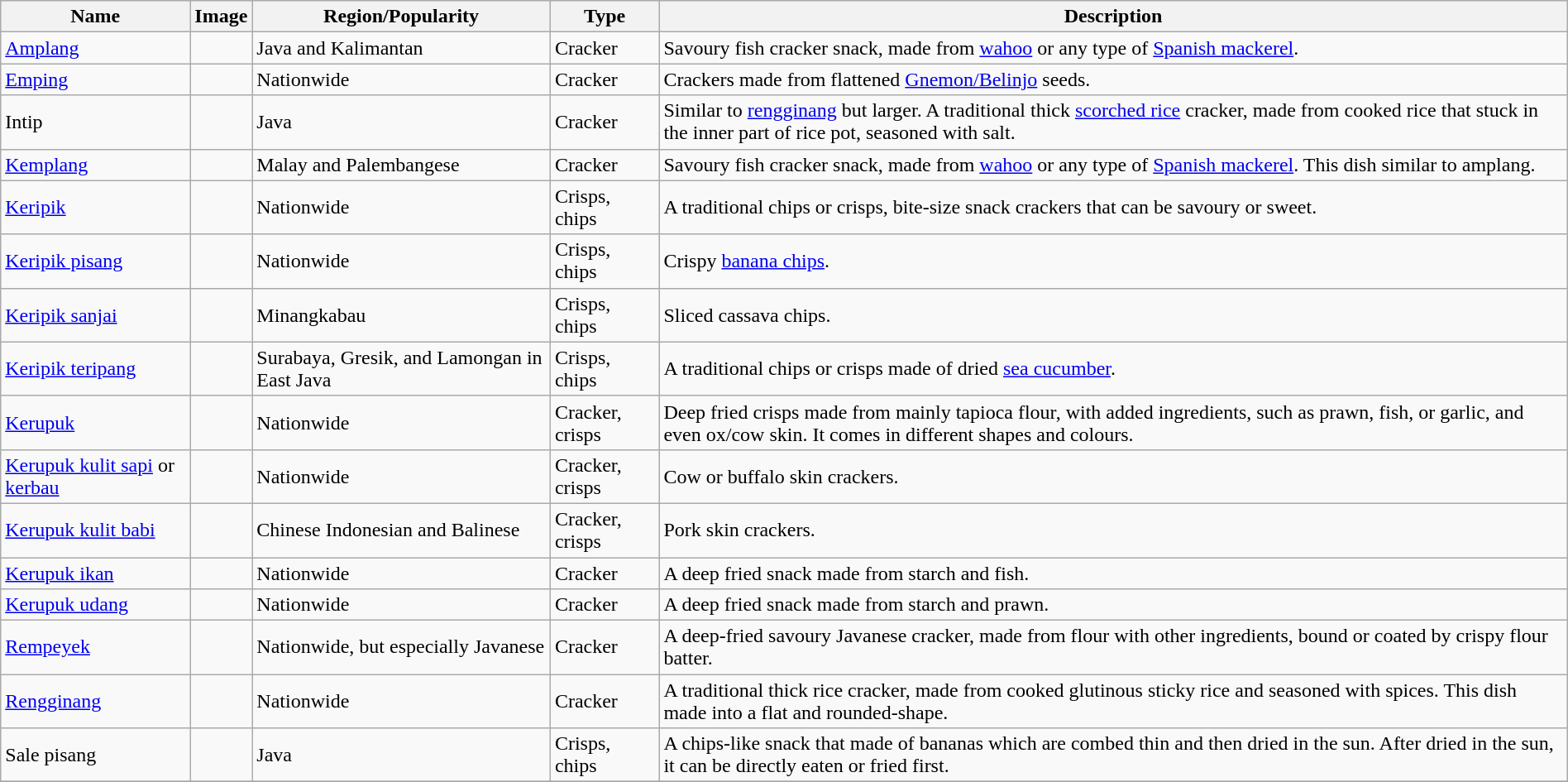<table class="wikitable sortable sticky-header" width="100%">
<tr>
<th>Name</th>
<th>Image</th>
<th>Region/Popularity</th>
<th>Type</th>
<th>Description</th>
</tr>
<tr>
<td><a href='#'>Amplang</a></td>
<td></td>
<td>Java and Kalimantan</td>
<td>Cracker</td>
<td>Savoury fish cracker snack, made from <a href='#'>wahoo</a> or any type of <a href='#'>Spanish mackerel</a>.</td>
</tr>
<tr>
<td><a href='#'>Emping</a></td>
<td></td>
<td>Nationwide</td>
<td>Cracker</td>
<td>Crackers made from flattened <a href='#'>Gnemon/Belinjo</a> seeds.</td>
</tr>
<tr>
<td>Intip</td>
<td></td>
<td>Java</td>
<td>Cracker</td>
<td>Similar to <a href='#'>rengginang</a> but larger. A traditional thick <a href='#'>scorched rice</a> cracker, made from cooked rice that stuck in the inner part of rice pot, seasoned with salt.</td>
</tr>
<tr>
<td><a href='#'>Kemplang</a></td>
<td></td>
<td>Malay and Palembangese</td>
<td>Cracker</td>
<td>Savoury fish cracker snack, made from <a href='#'>wahoo</a> or any type of <a href='#'>Spanish mackerel</a>. This dish similar to amplang.</td>
</tr>
<tr>
<td><a href='#'>Keripik</a></td>
<td></td>
<td>Nationwide</td>
<td>Crisps, chips</td>
<td>A traditional chips or crisps, bite-size snack crackers that can be savoury or sweet.</td>
</tr>
<tr>
<td><a href='#'>Keripik pisang</a></td>
<td></td>
<td>Nationwide</td>
<td>Crisps, chips</td>
<td>Crispy <a href='#'>banana chips</a>.</td>
</tr>
<tr>
<td><a href='#'>Keripik sanjai</a></td>
<td></td>
<td>Minangkabau</td>
<td>Crisps, chips</td>
<td>Sliced cassava chips.</td>
</tr>
<tr>
<td><a href='#'>Keripik teripang</a></td>
<td></td>
<td>Surabaya, Gresik, and Lamongan in East Java</td>
<td>Crisps, chips</td>
<td>A traditional chips or crisps made of dried <a href='#'>sea cucumber</a>.</td>
</tr>
<tr>
<td><a href='#'>Kerupuk</a></td>
<td></td>
<td>Nationwide</td>
<td>Cracker, crisps</td>
<td>Deep fried crisps made from mainly tapioca flour, with added ingredients, such as prawn, fish, or garlic, and even ox/cow skin. It comes in different shapes and colours.</td>
</tr>
<tr>
<td><a href='#'>Kerupuk kulit sapi</a> or <a href='#'>kerbau</a></td>
<td></td>
<td>Nationwide</td>
<td>Cracker, crisps</td>
<td>Cow or buffalo skin crackers.</td>
</tr>
<tr>
<td><a href='#'>Kerupuk kulit babi</a></td>
<td></td>
<td>Chinese Indonesian and Balinese</td>
<td>Cracker, crisps</td>
<td>Pork skin crackers.</td>
</tr>
<tr>
<td><a href='#'>Kerupuk ikan</a></td>
<td></td>
<td>Nationwide</td>
<td>Cracker</td>
<td>A deep fried snack made from starch and fish.</td>
</tr>
<tr>
<td><a href='#'>Kerupuk udang</a></td>
<td></td>
<td>Nationwide</td>
<td>Cracker</td>
<td>A deep fried snack made from starch and prawn.</td>
</tr>
<tr>
<td><a href='#'>Rempeyek</a></td>
<td></td>
<td>Nationwide, but especially Javanese</td>
<td>Cracker</td>
<td>A deep-fried savoury Javanese cracker, made from flour with other ingredients, bound or coated by crispy flour batter.</td>
</tr>
<tr>
<td><a href='#'>Rengginang</a></td>
<td></td>
<td>Nationwide</td>
<td>Cracker</td>
<td>A traditional thick rice cracker, made from cooked glutinous sticky rice and seasoned with spices. This dish made into a flat and rounded-shape.</td>
</tr>
<tr>
<td>Sale pisang</td>
<td></td>
<td>Java</td>
<td>Crisps, chips</td>
<td>A chips-like snack that made of bananas which are combed thin and then dried in the sun. After dried in the sun, it can be directly eaten or fried first.</td>
</tr>
<tr>
</tr>
</table>
